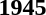<table>
<tr>
<td><strong>1945</strong><br></td>
</tr>
</table>
